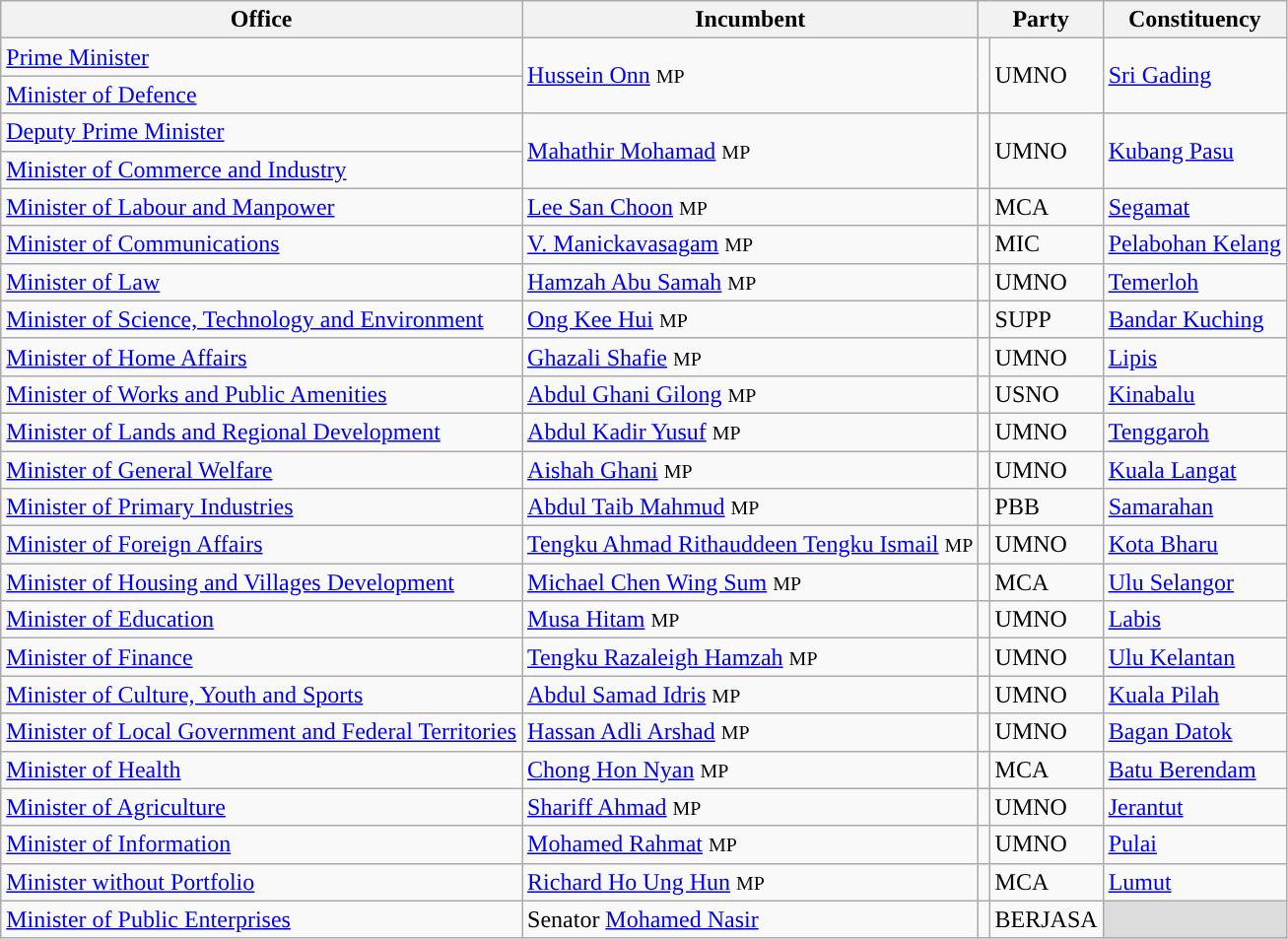<table class="sortable wikitable">
<tr>
<th>Office</th>
<th>Incumbent</th>
<th colspan=2>Party</th>
<th>Constituency</th>
</tr>
<tr>
<td><a href='#'>Prime Minister</a></td>
<td rowspan=2><a href='#'>Hussein Onn</a> <small>MP</small></td>
<td rowspan=2></td>
<td rowspan=2>UMNO</td>
<td rowspan=2><a href='#'>Sri Gading</a></td>
</tr>
<tr>
<td><a href='#'>Minister of Defence</a></td>
</tr>
<tr>
<td><a href='#'>Deputy Prime Minister</a></td>
<td rowspan=2><a href='#'>Mahathir Mohamad</a> <small>MP</small></td>
<td rowspan=2></td>
<td rowspan=2>UMNO</td>
<td rowspan=2><a href='#'>Kubang Pasu</a></td>
</tr>
<tr>
<td><a href='#'>Minister of Commerce and Industry</a></td>
</tr>
<tr>
<td><a href='#'>Minister of Labour and Manpower</a></td>
<td><a href='#'>Lee San Choon</a> <small>MP</small></td>
<td rowspan=1></td>
<td>MCA</td>
<td><a href='#'>Segamat</a></td>
</tr>
<tr>
<td><a href='#'>Minister of Communications</a></td>
<td><a href='#'>V. Manickavasagam</a> <small>MP</small></td>
<td rowspan=1></td>
<td>MIC</td>
<td><a href='#'>Pelabohan Kelang</a></td>
</tr>
<tr>
<td><a href='#'>Minister of Law</a></td>
<td><a href='#'>Hamzah Abu Samah</a> <small>MP</small></td>
<td rowspan=1></td>
<td>UMNO</td>
<td><a href='#'>Temerloh</a></td>
</tr>
<tr>
<td><a href='#'>Minister of Science, Technology and Environment</a></td>
<td><a href='#'>Ong Kee Hui</a> <small>MP</small></td>
<td rowspan=1></td>
<td>SUPP</td>
<td><a href='#'>Bandar Kuching</a></td>
</tr>
<tr>
<td><a href='#'>Minister of Home Affairs</a></td>
<td><a href='#'>Ghazali Shafie</a> <small>MP</small></td>
<td rowspan=1></td>
<td>UMNO</td>
<td><a href='#'>Lipis</a></td>
</tr>
<tr>
<td><a href='#'>Minister of Works and Public Amenities</a></td>
<td><a href='#'>Abdul Ghani Gilong</a> <small>MP</small></td>
<td rowspan=1></td>
<td>USNO</td>
<td><a href='#'>Kinabalu</a></td>
</tr>
<tr>
<td><a href='#'>Minister of Lands and Regional Development</a></td>
<td><a href='#'>Abdul Kadir Yusuf</a> <small>MP</small></td>
<td rowspan=1></td>
<td>UMNO</td>
<td><a href='#'>Tenggaroh</a></td>
</tr>
<tr>
<td><a href='#'>Minister of General Welfare</a></td>
<td><a href='#'>Aishah Ghani</a> <small>MP</small></td>
<td rowspan=1></td>
<td>UMNO</td>
<td><a href='#'>Kuala Langat</a></td>
</tr>
<tr>
<td><a href='#'>Minister of Primary Industries</a></td>
<td><a href='#'>Abdul Taib Mahmud</a> <small>MP</small></td>
<td rowspan=1></td>
<td>PBB</td>
<td><a href='#'>Samarahan</a></td>
</tr>
<tr>
<td><a href='#'>Minister of Foreign Affairs</a></td>
<td><a href='#'>Tengku Ahmad Rithauddeen Tengku Ismail</a> <small>MP</small></td>
<td rowspan=1></td>
<td>UMNO</td>
<td><a href='#'>Kota Bharu</a></td>
</tr>
<tr>
<td><a href='#'>Minister of Housing and Villages Development</a></td>
<td><a href='#'>Michael Chen Wing Sum</a> <small>MP</small></td>
<td rowspan=1></td>
<td>MCA</td>
<td><a href='#'>Ulu Selangor</a></td>
</tr>
<tr>
<td><a href='#'>Minister of Education</a></td>
<td><a href='#'>Musa Hitam</a> <small>MP</small></td>
<td rowspan=1></td>
<td>UMNO</td>
<td><a href='#'>Labis</a></td>
</tr>
<tr>
<td><a href='#'>Minister of Finance</a></td>
<td><a href='#'>Tengku Razaleigh Hamzah</a> <small>MP</small></td>
<td rowspan=1></td>
<td>UMNO</td>
<td><a href='#'>Ulu Kelantan</a></td>
</tr>
<tr>
<td><a href='#'>Minister of Culture, Youth and Sports</a></td>
<td><a href='#'>Abdul Samad Idris</a> <small>MP</small></td>
<td rowspan=1></td>
<td>UMNO</td>
<td><a href='#'>Kuala Pilah</a></td>
</tr>
<tr>
<td><a href='#'>Minister of Local Government and Federal Territories</a></td>
<td><a href='#'>Hassan Adli Arshad</a> <small>MP</small></td>
<td rowspan=1></td>
<td>UMNO</td>
<td><a href='#'>Bagan Datok</a></td>
</tr>
<tr>
<td><a href='#'>Minister of Health</a></td>
<td><a href='#'>Chong Hon Nyan</a> <small>MP</small></td>
<td rowspan=1></td>
<td>MCA</td>
<td><a href='#'>Batu Berendam</a></td>
</tr>
<tr>
<td><a href='#'>Minister of Agriculture</a></td>
<td><a href='#'>Shariff Ahmad</a> <small>MP</small></td>
<td rowspan=1></td>
<td>UMNO</td>
<td><a href='#'>Jerantut</a></td>
</tr>
<tr>
<td><a href='#'>Minister of Information</a></td>
<td><a href='#'>Mohamed Rahmat</a> <small>MP</small></td>
<td rowspan=1></td>
<td>UMNO</td>
<td><a href='#'>Pulai</a></td>
</tr>
<tr>
<td><a href='#'>Minister without Portfolio</a></td>
<td><a href='#'>Richard Ho Ung Hun</a> <small>MP</small></td>
<td rowspan=1></td>
<td>MCA</td>
<td><a href='#'>Lumut</a></td>
</tr>
<tr>
<td><a href='#'>Minister of Public Enterprises</a></td>
<td>Senator <a href='#'>Mohamed Nasir</a></td>
<td rowspan=1></td>
<td>BERJASA</td>
<td bgcolor=dcdcdc></td>
</tr>
</table>
